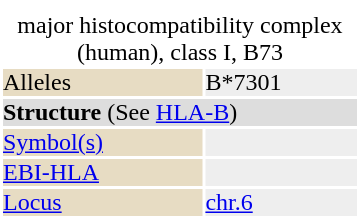<table id="drugInfoBox" style="float: right; clear: right; margin: 0 0 0.5em 1em; background: #ffffff;" class="toccolours" border=0 cellpadding=0 align=right width="240px">
<tr>
<td align="center" colspan="3"></td>
</tr>
<tr style="text-align: center; line-height: 1.00;background:#eeeeee">
<td colspan="3" color="white"></td>
</tr>
<tr>
<td align="center" colspan="2"></td>
</tr>
<tr>
<td align="center" colspan="2"><div>major histocompatibility complex (human), class I, B73</div></td>
</tr>
<tr>
<td bgcolor="#e7dcc3">Alleles</td>
<td bgcolor="#eeeeee">B*7301 <br></td>
</tr>
<tr>
<td colspan="2" bgcolor="#dddddd"><strong>Structure</strong> (See <a href='#'>HLA-B</a>)</td>
</tr>
<tr>
<td bgcolor="#e7dcc3"><a href='#'>Symbol(s)</a></td>
<td bgcolor="#eeeeee"></td>
</tr>
<tr>
<td bgcolor="#e7dcc3"><a href='#'>EBI-HLA</a></td>
<td bgcolor="#eeeeee"></td>
</tr>
<tr>
<td bgcolor="#e7dcc3"><a href='#'>Locus</a></td>
<td bgcolor="#eeeeee"><a href='#'>chr.6</a> <em></em></td>
</tr>
<tr>
</tr>
</table>
